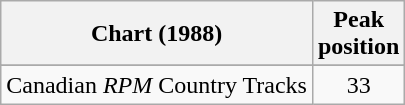<table class="wikitable">
<tr>
<th align="left">Chart (1988)</th>
<th align="center">Peak<br>position</th>
</tr>
<tr>
</tr>
<tr>
<td align="left">Canadian <em>RPM</em> Country Tracks</td>
<td align="center">33</td>
</tr>
</table>
